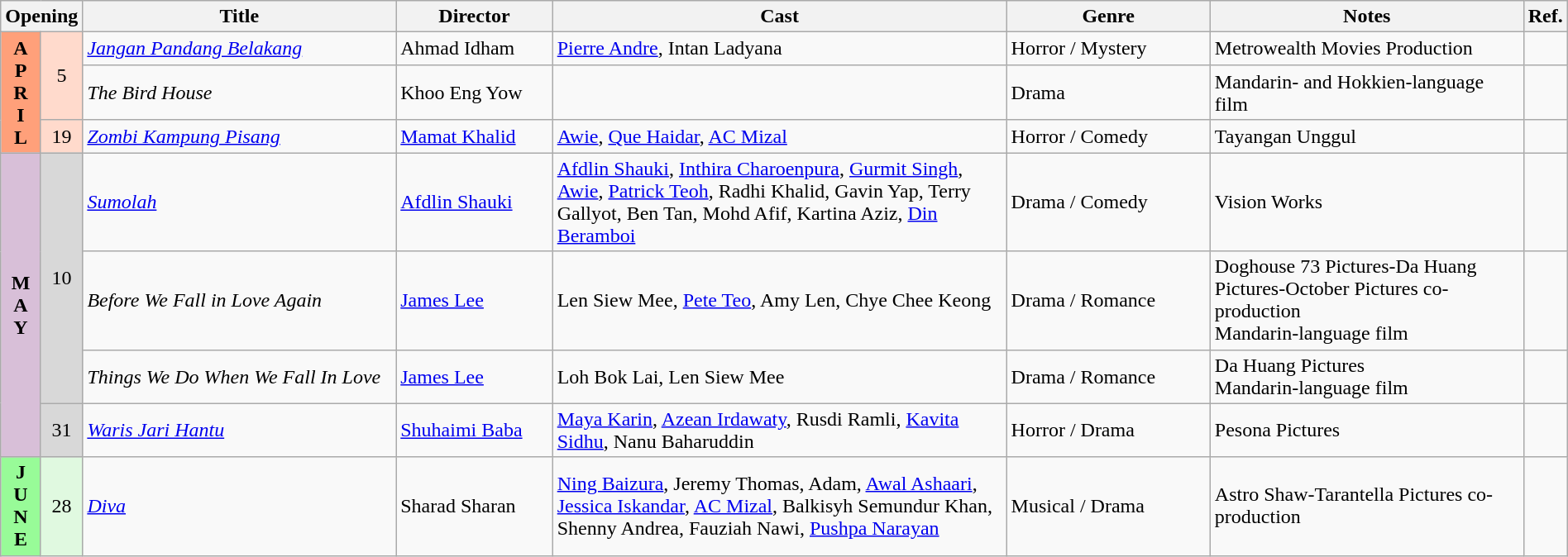<table class="wikitable" width="100%">
<tr>
<th colspan="2">Opening</th>
<th style="width:20%;">Title</th>
<th style="width:10%;">Director</th>
<th>Cast</th>
<th style="width:13%">Genre</th>
<th style="width:20%">Notes</th>
<th>Ref.</th>
</tr>
<tr>
<th rowspan=3 style="text-align:center; background:#ffa07a;">A<br>P<br>R<br>I<br>L</th>
<td rowspan=2 style="text-align:center; background:#ffdacc;">5</td>
<td><em><a href='#'>Jangan Pandang Belakang</a></em></td>
<td>Ahmad Idham</td>
<td><a href='#'>Pierre Andre</a>, Intan Ladyana</td>
<td>Horror / Mystery</td>
<td>Metrowealth Movies Production</td>
<td></td>
</tr>
<tr>
<td><em>The Bird House</em></td>
<td>Khoo Eng Yow</td>
<td></td>
<td>Drama</td>
<td>Mandarin- and Hokkien-language film</td>
<td></td>
</tr>
<tr>
<td rowspan=1 style="text-align:center; background:#ffdacc;">19</td>
<td><em><a href='#'>Zombi Kampung Pisang</a></em></td>
<td><a href='#'>Mamat Khalid</a></td>
<td><a href='#'>Awie</a>, <a href='#'>Que Haidar</a>, <a href='#'>AC Mizal</a></td>
<td>Horror / Comedy</td>
<td>Tayangan Unggul</td>
<td></td>
</tr>
<tr>
<th rowspan=4 style="text-align:center; background:thistle;">M<br>A<br>Y</th>
<td rowspan=3 style="text-align:center; background:#d8d8d8;">10</td>
<td><em><a href='#'>Sumolah</a></em></td>
<td><a href='#'>Afdlin Shauki</a></td>
<td><a href='#'>Afdlin Shauki</a>, <a href='#'>Inthira Charoenpura</a>, <a href='#'>Gurmit Singh</a>, <a href='#'>Awie</a>, <a href='#'>Patrick Teoh</a>, Radhi Khalid, Gavin Yap, Terry Gallyot, Ben Tan, Mohd Afif, Kartina Aziz, <a href='#'>Din Beramboi</a></td>
<td>Drama / Comedy</td>
<td>Vision Works</td>
<td></td>
</tr>
<tr>
<td><em>Before We Fall in Love Again</em></td>
<td><a href='#'>James Lee</a></td>
<td>Len Siew Mee, <a href='#'>Pete Teo</a>, Amy Len, Chye Chee Keong</td>
<td>Drama / Romance</td>
<td>Doghouse 73 Pictures-Da Huang Pictures-October Pictures co-production<br>Mandarin-language film</td>
<td></td>
</tr>
<tr>
<td><em>Things We Do When We Fall In Love</em></td>
<td><a href='#'>James Lee</a></td>
<td>Loh Bok Lai, Len Siew Mee</td>
<td>Drama / Romance</td>
<td>Da Huang Pictures<br>Mandarin-language film</td>
<td></td>
</tr>
<tr>
<td rowspan=1 style="text-align:center; background:#d8d8d8;">31</td>
<td><em><a href='#'>Waris Jari Hantu</a></em></td>
<td><a href='#'>Shuhaimi Baba</a></td>
<td><a href='#'>Maya Karin</a>, <a href='#'>Azean Irdawaty</a>, Rusdi Ramli, <a href='#'>Kavita Sidhu</a>, Nanu Baharuddin</td>
<td>Horror / Drama</td>
<td>Pesona Pictures</td>
<td></td>
</tr>
<tr>
<th rowspan=1 style="text-align:center; background:#98fb98;">J<br>U<br>N<br>E</th>
<td rowspan=1 style="text-align:center; background:#e0f9e0;">28</td>
<td><em><a href='#'>Diva</a></em></td>
<td>Sharad Sharan</td>
<td><a href='#'>Ning Baizura</a>, Jeremy Thomas, Adam, <a href='#'>Awal Ashaari</a>, <a href='#'>Jessica Iskandar</a>, <a href='#'>AC Mizal</a>, Balkisyh Semundur Khan, Shenny Andrea, Fauziah Nawi, <a href='#'>Pushpa Narayan</a></td>
<td>Musical / Drama</td>
<td>Astro Shaw-Tarantella Pictures co-production</td>
<td></td>
</tr>
</table>
